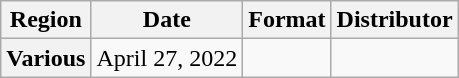<table class="wikitable plainrowheaders">
<tr>
<th scope="col">Region</th>
<th scope="col">Date</th>
<th scope="col">Format</th>
<th scope="col">Distributor</th>
</tr>
<tr>
<th scope="row">Various</th>
<td>April 27, 2022</td>
<td></td>
<td></td>
</tr>
</table>
